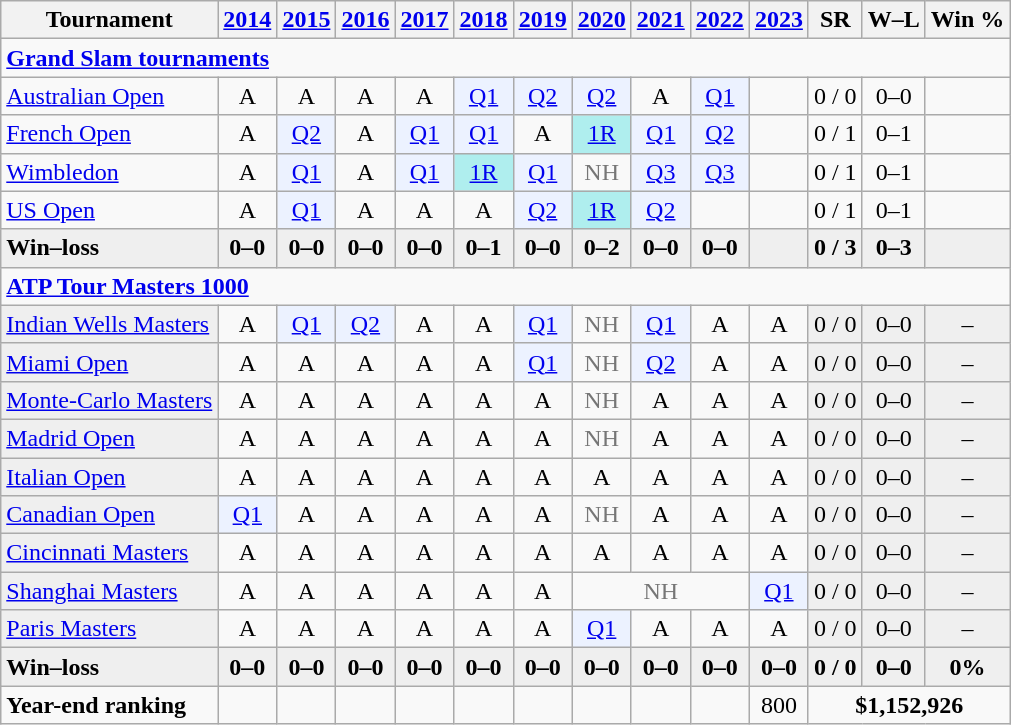<table class=wikitable style=text-align:center>
<tr>
<th>Tournament</th>
<th><a href='#'>2014</a></th>
<th><a href='#'>2015</a></th>
<th><a href='#'>2016</a></th>
<th><a href='#'>2017</a></th>
<th><a href='#'>2018</a></th>
<th><a href='#'>2019</a></th>
<th><a href='#'>2020</a></th>
<th><a href='#'>2021</a></th>
<th><a href='#'>2022</a></th>
<th><a href='#'>2023</a></th>
<th>SR</th>
<th>W–L</th>
<th>Win %</th>
</tr>
<tr>
<td colspan="14" style="text-align:left"><a href='#'><strong>Grand Slam tournaments</strong></a></td>
</tr>
<tr>
<td align=left><a href='#'>Australian Open</a></td>
<td>A</td>
<td>A</td>
<td>A</td>
<td>A</td>
<td style=background:#ecf2ff><a href='#'>Q1</a></td>
<td style=background:#ecf2ff><a href='#'>Q2</a></td>
<td style=background:#ecf2ff><a href='#'>Q2</a></td>
<td>A</td>
<td style=background:#ecf2ff><a href='#'>Q1</a></td>
<td></td>
<td>0 / 0</td>
<td>0–0</td>
<td></td>
</tr>
<tr>
<td align=left><a href='#'>French Open</a></td>
<td>A</td>
<td style=background:#ecf2ff><a href='#'>Q2</a></td>
<td>A</td>
<td style=background:#ecf2ff><a href='#'>Q1</a></td>
<td style=background:#ecf2ff><a href='#'>Q1</a></td>
<td>A</td>
<td bgcolor=afeeee><a href='#'>1R</a></td>
<td style=background:#ecf2ff><a href='#'>Q1</a></td>
<td bgcolor=ecf2ff><a href='#'>Q2</a></td>
<td></td>
<td>0 / 1</td>
<td>0–1</td>
<td></td>
</tr>
<tr>
<td align=left><a href='#'>Wimbledon</a></td>
<td>A</td>
<td style=background:#ecf2ff><a href='#'>Q1</a></td>
<td>A</td>
<td style=background:#ecf2ff><a href='#'>Q1</a></td>
<td bgcolor=afeeee><a href='#'>1R</a></td>
<td style=background:#ecf2ff><a href='#'>Q1</a></td>
<td style=color:#767676>NH</td>
<td style=background:#ecf2ff><a href='#'>Q3</a></td>
<td bgcolor=ecf2ff><a href='#'>Q3</a></td>
<td></td>
<td>0 / 1</td>
<td>0–1</td>
<td></td>
</tr>
<tr>
<td align=left><a href='#'>US Open</a></td>
<td>A</td>
<td style=background:#ecf2ff><a href='#'>Q1</a></td>
<td>A</td>
<td>A</td>
<td>A</td>
<td style=background:#ecf2ff><a href='#'>Q2</a></td>
<td bgcolor=afeeee><a href='#'>1R</a></td>
<td style=background:#ecf2ff><a href='#'>Q2</a></td>
<td></td>
<td></td>
<td>0 / 1</td>
<td>0–1</td>
<td></td>
</tr>
<tr style=font-weight:bold;background:#efefef>
<td style=text-align:left>Win–loss</td>
<td>0–0</td>
<td>0–0</td>
<td>0–0</td>
<td>0–0</td>
<td>0–1</td>
<td>0–0</td>
<td>0–2</td>
<td>0–0</td>
<td>0–0</td>
<td></td>
<td>0 / 3</td>
<td>0–3</td>
<td></td>
</tr>
<tr>
<td colspan="14" style="text-align:left"><strong><a href='#'>ATP Tour Masters 1000</a></strong></td>
</tr>
<tr>
<td bgcolor=efefef align=left><a href='#'>Indian Wells Masters</a></td>
<td>A</td>
<td style=background:#ecf2ff><a href='#'>Q1</a></td>
<td style=background:#ecf2ff><a href='#'>Q2</a></td>
<td>A</td>
<td>A</td>
<td style=background:#ecf2ff><a href='#'>Q1</a></td>
<td colspan=1 style=color:#767676>NH</td>
<td style=background:#ecf2ff><a href='#'>Q1</a></td>
<td>A</td>
<td>A</td>
<td bgcolor=efefef>0 / 0</td>
<td bgcolor=efefef>0–0</td>
<td bgcolor=efefef>–</td>
</tr>
<tr>
<td bgcolor=efefef align=left><a href='#'>Miami Open</a></td>
<td>A</td>
<td>A</td>
<td>A</td>
<td>A</td>
<td>A</td>
<td style=background:#ecf2ff><a href='#'>Q1</a></td>
<td style=color:#767676>NH</td>
<td style=background:#ecf2ff><a href='#'>Q2</a></td>
<td>A</td>
<td>A</td>
<td bgcolor=efefef>0 / 0</td>
<td bgcolor=efefef>0–0</td>
<td bgcolor=efefef>–</td>
</tr>
<tr>
<td bgcolor=efefef align=left><a href='#'>Monte-Carlo Masters</a></td>
<td>A</td>
<td>A</td>
<td>A</td>
<td>A</td>
<td>A</td>
<td>A</td>
<td style=color:#767676>NH</td>
<td>A</td>
<td>A</td>
<td>A</td>
<td bgcolor=efefef>0 / 0</td>
<td bgcolor=efefef>0–0</td>
<td bgcolor=efefef>–</td>
</tr>
<tr>
<td bgcolor=efefef align=left><a href='#'>Madrid Open</a></td>
<td>A</td>
<td>A</td>
<td>A</td>
<td>A</td>
<td>A</td>
<td>A</td>
<td style=color:#767676>NH</td>
<td>A</td>
<td>A</td>
<td>A</td>
<td bgcolor=efefef>0 / 0</td>
<td bgcolor=efefef>0–0</td>
<td bgcolor=efefef>–</td>
</tr>
<tr>
<td bgcolor=efefef align=left><a href='#'>Italian Open</a></td>
<td>A</td>
<td>A</td>
<td>A</td>
<td>A</td>
<td>A</td>
<td>A</td>
<td>A</td>
<td>A</td>
<td>A</td>
<td>A</td>
<td bgcolor=efefef>0 / 0</td>
<td bgcolor=efefef>0–0</td>
<td bgcolor=efefef>–</td>
</tr>
<tr>
<td bgcolor=efefef align=left><a href='#'>Canadian Open</a></td>
<td style=background:#ecf2ff><a href='#'>Q1</a></td>
<td>A</td>
<td>A</td>
<td>A</td>
<td>A</td>
<td>A</td>
<td style=color:#767676>NH</td>
<td>A</td>
<td>A</td>
<td>A</td>
<td bgcolor=efefef>0 / 0</td>
<td bgcolor=efefef>0–0</td>
<td bgcolor=efefef>–</td>
</tr>
<tr>
<td bgcolor=efefef align=left><a href='#'>Cincinnati Masters</a></td>
<td>A</td>
<td>A</td>
<td>A</td>
<td>A</td>
<td>A</td>
<td>A</td>
<td>A</td>
<td>A</td>
<td>A</td>
<td>A</td>
<td bgcolor=efefef>0 /  0</td>
<td bgcolor=efefef>0–0</td>
<td bgcolor=efefef>–</td>
</tr>
<tr>
<td bgcolor=efefef align=left><a href='#'>Shanghai Masters</a></td>
<td>A</td>
<td>A</td>
<td>A</td>
<td>A</td>
<td>A</td>
<td>A</td>
<td colspan="3" style="color:#767676">NH</td>
<td style=background:#ecf2ff><a href='#'>Q1</a></td>
<td bgcolor=efefef>0 / 0</td>
<td bgcolor=efefef>0–0</td>
<td bgcolor=efefef>–</td>
</tr>
<tr>
<td bgcolor=efefef align=left><a href='#'>Paris Masters</a></td>
<td>A</td>
<td>A</td>
<td>A</td>
<td>A</td>
<td>A</td>
<td>A</td>
<td style=background:#ecf2ff><a href='#'>Q1</a></td>
<td>A</td>
<td>A</td>
<td>A</td>
<td bgcolor=efefef>0 / 0</td>
<td bgcolor=efefef>0–0</td>
<td bgcolor=efefef>–</td>
</tr>
<tr style=font-weight:bold;background:#efefef>
<td style=text-align:left>Win–loss</td>
<td>0–0</td>
<td>0–0</td>
<td>0–0</td>
<td>0–0</td>
<td>0–0</td>
<td>0–0</td>
<td>0–0</td>
<td>0–0</td>
<td>0–0</td>
<td>0–0</td>
<td>0 / 0</td>
<td>0–0</td>
<td>0%</td>
</tr>
<tr>
<td align=left><strong>Year-end ranking</strong></td>
<td></td>
<td></td>
<td></td>
<td></td>
<td></td>
<td></td>
<td></td>
<td></td>
<td></td>
<td>800</td>
<td colspan="3"><strong>$1,152,926</strong></td>
</tr>
</table>
